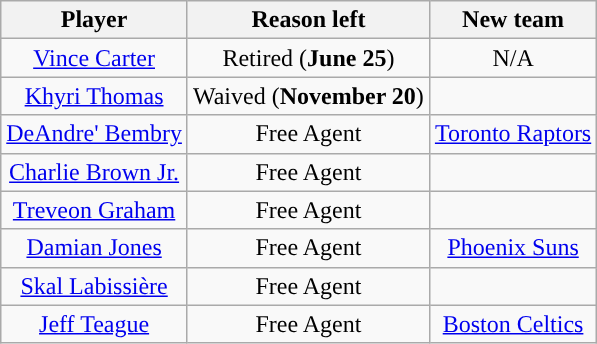<table class="wikitable sortable sortable" style="text-align: center">
<tr>
<th>Player</th>
<th>Reason left</th>
<th>New team</th>
</tr>
<tr style="text-align: center">
<td><a href='#'>Vince Carter</a></td>
<td>Retired (<strong>June 25</strong>)</td>
<td>N/A</td>
</tr>
<tr style="text-align: center">
<td><a href='#'>Khyri Thomas</a></td>
<td>Waived (<strong>November 20</strong>)</td>
<td></td>
</tr>
<tr style="text-align: center">
<td><a href='#'>DeAndre' Bembry</a></td>
<td>Free Agent</td>
<td><a href='#'>Toronto Raptors</a></td>
</tr>
<tr style="text-align: center">
<td><a href='#'>Charlie Brown Jr.</a></td>
<td>Free Agent</td>
<td></td>
</tr>
<tr style="text-align: center">
<td><a href='#'>Treveon Graham</a></td>
<td>Free Agent</td>
<td></td>
</tr>
<tr style="text-align: center">
<td><a href='#'>Damian Jones</a></td>
<td>Free Agent</td>
<td><a href='#'>Phoenix Suns</a></td>
</tr>
<tr style="text-align: center">
<td><a href='#'>Skal Labissière</a></td>
<td>Free Agent</td>
<td></td>
</tr>
<tr style="text-align: center">
<td><a href='#'>Jeff Teague</a></td>
<td>Free Agent</td>
<td><a href='#'>Boston Celtics</a></td>
</tr>
</table>
